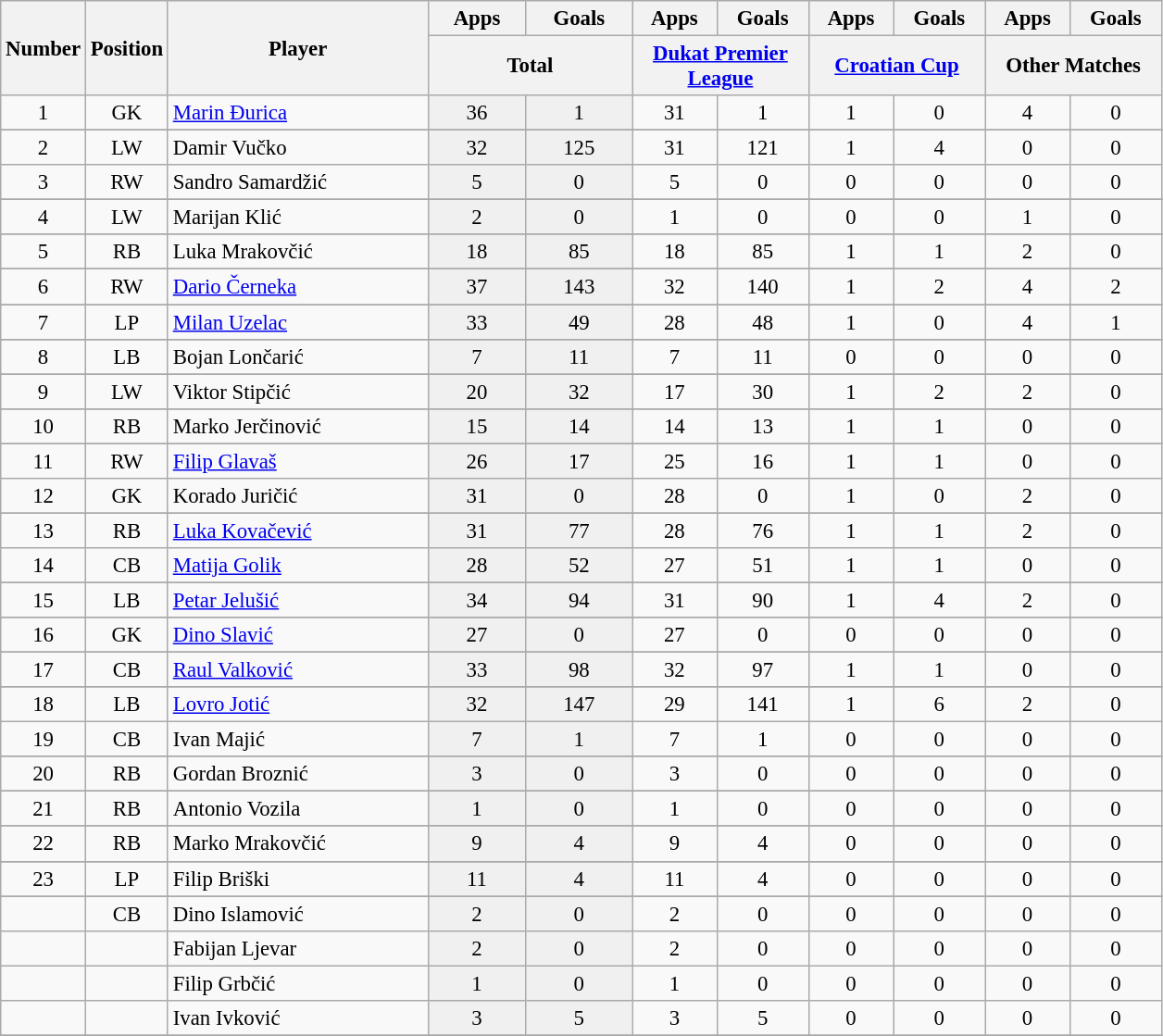<table class="wikitable sortable" style="font-size: 95%; text-align: center;">
<tr>
<th width=40 rowspan="2" align="center"><strong>Number</strong></th>
<th width=40 rowspan="2" align="center"><strong>Position</strong></th>
<th width=180 rowspan="2" align="center"><strong>Player</strong></th>
<th>Apps</th>
<th>Goals</th>
<th>Apps</th>
<th>Goals</th>
<th>Apps</th>
<th>Goals</th>
<th>Apps</th>
<th>Goals</th>
</tr>
<tr>
<th class="unsortable" width=140 colspan="2" align="center"><strong>Total</strong></th>
<th class="unsortable" width=120 colspan="2" align="center"><strong><a href='#'>Dukat Premier League</a></strong></th>
<th class="unsortable" width=120 colspan="2" align="center"><strong><a href='#'>Croatian Cup</a></strong></th>
<th class="unsortable" width=120 colspan="2" align="center"><strong>Other Matches</strong></th>
</tr>
<tr>
<td>1</td>
<td>GK</td>
<td style="text-align:left;"> <a href='#'>Marin Đurica</a></td>
<td style="background: #F0F0F0">36</td>
<td style="background: #F0F0F0">1</td>
<td>31</td>
<td>1</td>
<td>1</td>
<td>0</td>
<td>4</td>
<td>0</td>
</tr>
<tr>
</tr>
<tr>
<td>2</td>
<td>LW</td>
<td style="text-align:left;"> Damir Vučko</td>
<td style="background: #F0F0F0">32</td>
<td style="background: #F0F0F0">125</td>
<td>31</td>
<td>121</td>
<td>1</td>
<td>4</td>
<td>0</td>
<td>0</td>
</tr>
<tr>
<td>3</td>
<td>RW</td>
<td style="text-align:left;"> Sandro Samardžić</td>
<td style="background: #F0F0F0">5</td>
<td style="background: #F0F0F0">0</td>
<td>5</td>
<td>0</td>
<td>0</td>
<td>0</td>
<td>0</td>
<td>0</td>
</tr>
<tr>
</tr>
<tr>
<td>4</td>
<td>LW</td>
<td style="text-align:left;"> Marijan Klić</td>
<td style="background: #F0F0F0">2</td>
<td style="background: #F0F0F0">0</td>
<td>1</td>
<td>0</td>
<td>0</td>
<td>0</td>
<td>1</td>
<td>0</td>
</tr>
<tr>
</tr>
<tr>
<td>5</td>
<td>RB</td>
<td style="text-align:left;"> Luka Mrakovčić</td>
<td style="background: #F0F0F0">18</td>
<td style="background: #F0F0F0">85</td>
<td>18</td>
<td>85</td>
<td>1</td>
<td>1</td>
<td>2</td>
<td>0</td>
</tr>
<tr>
</tr>
<tr>
<td>6</td>
<td>RW</td>
<td style="text-align:left;"> <a href='#'>Dario Černeka</a></td>
<td style="background: #F0F0F0">37</td>
<td style="background: #F0F0F0">143</td>
<td>32</td>
<td>140</td>
<td>1</td>
<td>2</td>
<td>4</td>
<td>2</td>
</tr>
<tr>
</tr>
<tr>
<td>7</td>
<td>LP</td>
<td style="text-align:left;"> <a href='#'>Milan Uzelac</a></td>
<td style="background: #F0F0F0">33</td>
<td style="background: #F0F0F0">49</td>
<td>28</td>
<td>48</td>
<td>1</td>
<td>0</td>
<td>4</td>
<td>1</td>
</tr>
<tr>
</tr>
<tr>
<td>8</td>
<td>LB</td>
<td style="text-align:left;"> Bojan Lončarić</td>
<td style="background: #F0F0F0">7</td>
<td style="background: #F0F0F0">11</td>
<td>7</td>
<td>11</td>
<td>0</td>
<td>0</td>
<td>0</td>
<td>0</td>
</tr>
<tr>
</tr>
<tr>
<td>9</td>
<td>LW</td>
<td style="text-align:left;"> Viktor Stipčić</td>
<td style="background: #F0F0F0">20</td>
<td style="background: #F0F0F0">32</td>
<td>17</td>
<td>30</td>
<td>1</td>
<td>2</td>
<td>2</td>
<td>0</td>
</tr>
<tr>
</tr>
<tr>
<td>10</td>
<td>RB</td>
<td style="text-align:left;"> Marko Jerčinović</td>
<td style="background: #F0F0F0">15</td>
<td style="background: #F0F0F0">14</td>
<td>14</td>
<td>13</td>
<td>1</td>
<td>1</td>
<td>0</td>
<td>0</td>
</tr>
<tr>
</tr>
<tr>
<td>11</td>
<td>RW</td>
<td style="text-align:left;"> <a href='#'>Filip Glavaš</a></td>
<td style="background: #F0F0F0">26</td>
<td style="background: #F0F0F0">17</td>
<td>25</td>
<td>16</td>
<td>1</td>
<td>1</td>
<td>0</td>
<td>0</td>
</tr>
<tr>
<td>12</td>
<td>GK</td>
<td style="text-align:left;"> Korado Juričić</td>
<td style="background: #F0F0F0">31</td>
<td style="background: #F0F0F0">0</td>
<td>28</td>
<td>0</td>
<td>1</td>
<td>0</td>
<td>2</td>
<td>0</td>
</tr>
<tr>
</tr>
<tr>
<td>13</td>
<td>RB</td>
<td style="text-align:left;"> <a href='#'>Luka Kovačević</a></td>
<td style="background: #F0F0F0">31</td>
<td style="background: #F0F0F0">77</td>
<td>28</td>
<td>76</td>
<td>1</td>
<td>1</td>
<td>2</td>
<td>0</td>
</tr>
<tr>
<td>14</td>
<td>CB</td>
<td style="text-align:left;"> <a href='#'>Matija Golik</a></td>
<td style="background: #F0F0F0">28</td>
<td style="background: #F0F0F0">52</td>
<td>27</td>
<td>51</td>
<td>1</td>
<td>1</td>
<td>0</td>
<td>0</td>
</tr>
<tr>
</tr>
<tr>
<td>15</td>
<td>LB</td>
<td style="text-align:left;"> <a href='#'>Petar Jelušić</a></td>
<td style="background: #F0F0F0">34</td>
<td style="background: #F0F0F0">94</td>
<td>31</td>
<td>90</td>
<td>1</td>
<td>4</td>
<td>2</td>
<td>0</td>
</tr>
<tr>
</tr>
<tr>
<td>16</td>
<td>GK</td>
<td style="text-align:left;"> <a href='#'>Dino Slavić</a></td>
<td style="background: #F0F0F0">27</td>
<td style="background: #F0F0F0">0</td>
<td>27</td>
<td>0</td>
<td>0</td>
<td>0</td>
<td>0</td>
<td>0</td>
</tr>
<tr>
</tr>
<tr>
<td>17</td>
<td>CB</td>
<td style="text-align:left;"> <a href='#'>Raul Valković</a></td>
<td style="background: #F0F0F0">33</td>
<td style="background: #F0F0F0">98</td>
<td>32</td>
<td>97</td>
<td>1</td>
<td>1</td>
<td>0</td>
<td>0</td>
</tr>
<tr>
</tr>
<tr>
<td>18</td>
<td>LB</td>
<td style="text-align:left;"> <a href='#'>Lovro Jotić</a></td>
<td style="background: #F0F0F0">32</td>
<td style="background: #F0F0F0">147</td>
<td>29</td>
<td>141</td>
<td>1</td>
<td>6</td>
<td>2</td>
<td>0</td>
</tr>
<tr>
<td>19</td>
<td>CB</td>
<td style="text-align:left;"> Ivan Majić</td>
<td style="background: #F0F0F0">7</td>
<td style="background: #F0F0F0">1</td>
<td>7</td>
<td>1</td>
<td>0</td>
<td>0</td>
<td>0</td>
<td>0</td>
</tr>
<tr>
</tr>
<tr>
<td>20</td>
<td>RB</td>
<td style="text-align:left;"> Gordan Broznić</td>
<td style="background: #F0F0F0">3</td>
<td style="background: #F0F0F0">0</td>
<td>3</td>
<td>0</td>
<td>0</td>
<td>0</td>
<td>0</td>
<td>0</td>
</tr>
<tr>
</tr>
<tr>
<td>21</td>
<td>RB</td>
<td style="text-align:left;"> Antonio Vozila</td>
<td style="background: #F0F0F0">1</td>
<td style="background: #F0F0F0">0</td>
<td>1</td>
<td>0</td>
<td>0</td>
<td>0</td>
<td>0</td>
<td>0</td>
</tr>
<tr>
</tr>
<tr>
<td>22</td>
<td>RB</td>
<td style="text-align:left;"> Marko Mrakovčić</td>
<td style="background: #F0F0F0">9</td>
<td style="background: #F0F0F0">4</td>
<td>9</td>
<td>4</td>
<td>0</td>
<td>0</td>
<td>0</td>
<td>0</td>
</tr>
<tr>
</tr>
<tr>
<td>23</td>
<td>LP</td>
<td style="text-align:left;"> Filip Briški</td>
<td style="background: #F0F0F0">11</td>
<td style="background: #F0F0F0">4</td>
<td>11</td>
<td>4</td>
<td>0</td>
<td>0</td>
<td>0</td>
<td>0</td>
</tr>
<tr>
</tr>
<tr>
<td></td>
<td>CB</td>
<td style="text-align:left;"> Dino Islamović</td>
<td style="background: #F0F0F0">2</td>
<td style="background: #F0F0F0">0</td>
<td>2</td>
<td>0</td>
<td>0</td>
<td>0</td>
<td>0</td>
<td>0</td>
</tr>
<tr>
<td></td>
<td></td>
<td style="text-align:left;"> Fabijan Ljevar</td>
<td style="background: #F0F0F0">2</td>
<td style="background: #F0F0F0">0</td>
<td>2</td>
<td>0</td>
<td>0</td>
<td>0</td>
<td>0</td>
<td>0</td>
</tr>
<tr>
<td></td>
<td></td>
<td style="text-align:left;"> Filip Grbčić</td>
<td style="background: #F0F0F0">1</td>
<td style="background: #F0F0F0">0</td>
<td>1</td>
<td>0</td>
<td>0</td>
<td>0</td>
<td>0</td>
<td>0</td>
</tr>
<tr>
<td></td>
<td></td>
<td style="text-align:left;"> Ivan Ivković</td>
<td style="background: #F0F0F0">3</td>
<td style="background: #F0F0F0">5</td>
<td>3</td>
<td>5</td>
<td>0</td>
<td>0</td>
<td>0</td>
<td>0</td>
</tr>
<tr>
</tr>
</table>
